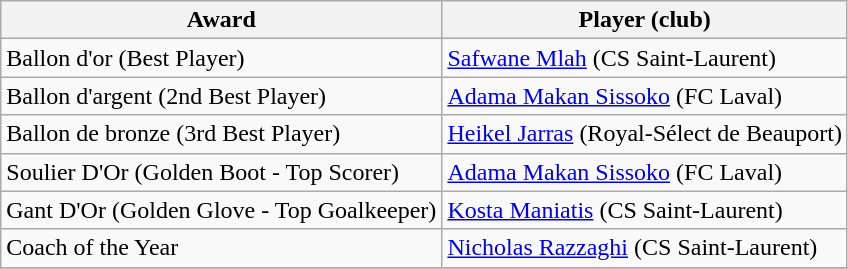<table class="wikitable">
<tr>
<th>Award</th>
<th>Player (club)</th>
</tr>
<tr>
<td>Ballon d'or (Best Player)</td>
<td><a href='#'>Safwane Mlah</a> (CS Saint-Laurent)</td>
</tr>
<tr>
<td>Ballon d'argent (2nd Best Player)</td>
<td><a href='#'>Adama Makan Sissoko</a> (FC Laval)</td>
</tr>
<tr>
<td>Ballon de bronze (3rd Best Player)</td>
<td><a href='#'>Heikel Jarras</a> (Royal-Sélect de Beauport)</td>
</tr>
<tr>
<td>Soulier D'Or (Golden Boot - Top Scorer)</td>
<td><a href='#'>Adama Makan Sissoko</a> (FC Laval)</td>
</tr>
<tr>
<td>Gant D'Or (Golden Glove - Top Goalkeeper)</td>
<td><a href='#'>Kosta Maniatis</a> (CS Saint-Laurent)</td>
</tr>
<tr>
<td>Coach of the Year</td>
<td><a href='#'>Nicholas Razzaghi</a> (CS Saint-Laurent)</td>
</tr>
<tr>
</tr>
</table>
